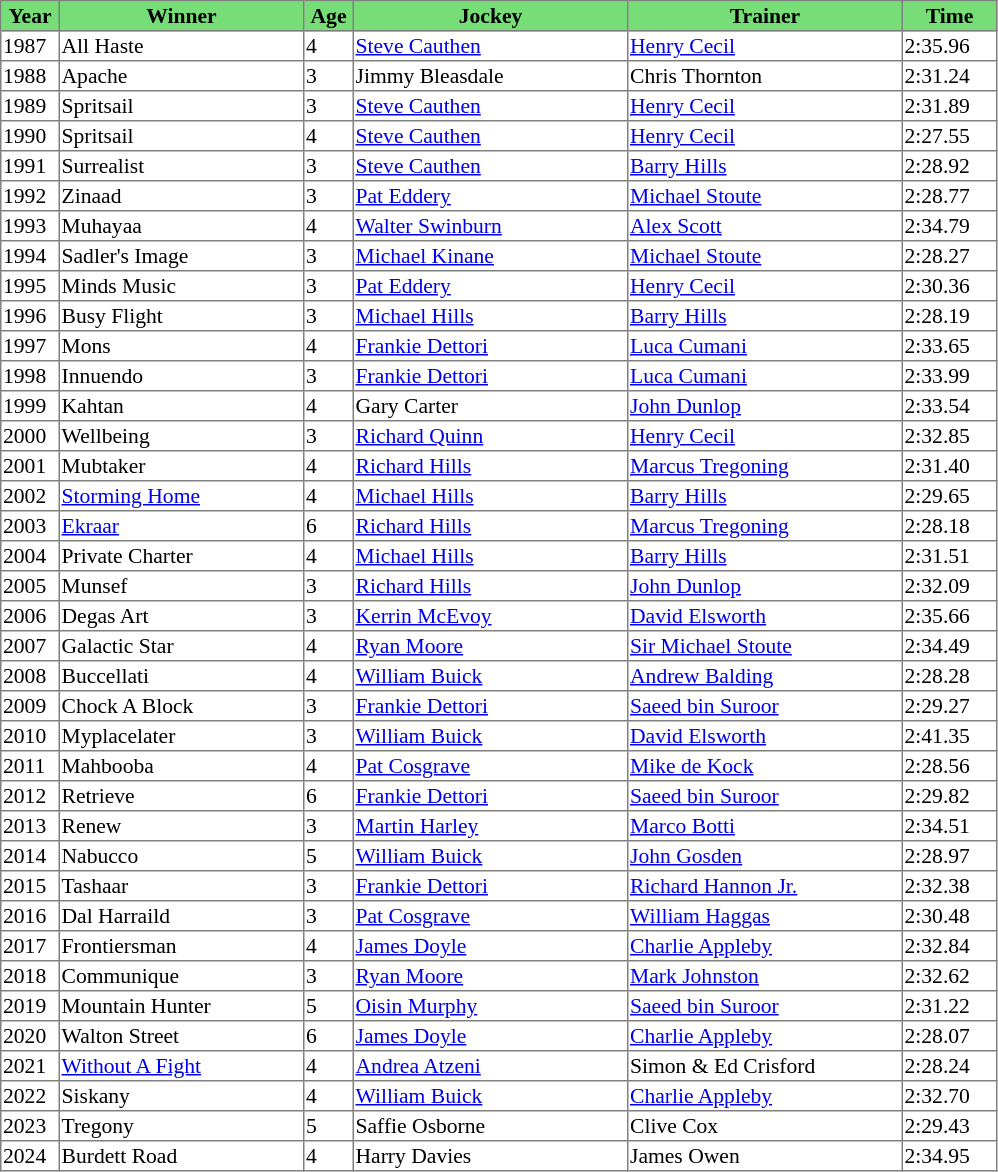<table class = "sortable" | border="1" style="border-collapse: collapse; font-size:90%">
<tr bgcolor="#77dd77" align="center">
<th style="width:36px"><strong>Year</strong></th>
<th style="width:160px"><strong>Winner</strong></th>
<th style="width:30px"><strong>Age</strong></th>
<th style="width:180px"><strong>Jockey</strong></th>
<th style="width:180px"><strong>Trainer</strong></th>
<th style="width:60px"><strong>Time</strong></th>
</tr>
<tr>
<td>1987</td>
<td>All Haste</td>
<td>4</td>
<td><a href='#'>Steve Cauthen</a></td>
<td><a href='#'>Henry Cecil</a></td>
<td>2:35.96</td>
</tr>
<tr>
<td>1988</td>
<td>Apache</td>
<td>3</td>
<td>Jimmy Bleasdale</td>
<td>Chris Thornton</td>
<td>2:31.24</td>
</tr>
<tr>
<td>1989</td>
<td>Spritsail</td>
<td>3</td>
<td><a href='#'>Steve Cauthen</a></td>
<td><a href='#'>Henry Cecil</a></td>
<td>2:31.89</td>
</tr>
<tr>
<td>1990</td>
<td>Spritsail</td>
<td>4</td>
<td><a href='#'>Steve Cauthen</a></td>
<td><a href='#'>Henry Cecil</a></td>
<td>2:27.55</td>
</tr>
<tr>
<td>1991</td>
<td>Surrealist</td>
<td>3</td>
<td><a href='#'>Steve Cauthen</a></td>
<td><a href='#'>Barry Hills</a></td>
<td>2:28.92</td>
</tr>
<tr>
<td>1992</td>
<td>Zinaad</td>
<td>3</td>
<td><a href='#'>Pat Eddery</a></td>
<td><a href='#'>Michael Stoute</a></td>
<td>2:28.77</td>
</tr>
<tr>
<td>1993</td>
<td>Muhayaa</td>
<td>4</td>
<td><a href='#'>Walter Swinburn</a></td>
<td><a href='#'>Alex Scott</a></td>
<td>2:34.79</td>
</tr>
<tr>
<td>1994</td>
<td>Sadler's Image</td>
<td>3</td>
<td><a href='#'>Michael Kinane</a></td>
<td><a href='#'>Michael Stoute</a></td>
<td>2:28.27</td>
</tr>
<tr>
<td>1995</td>
<td>Minds Music</td>
<td>3</td>
<td><a href='#'>Pat Eddery</a></td>
<td><a href='#'>Henry Cecil</a></td>
<td>2:30.36</td>
</tr>
<tr>
<td>1996</td>
<td>Busy Flight</td>
<td>3</td>
<td><a href='#'>Michael Hills</a></td>
<td><a href='#'>Barry Hills</a></td>
<td>2:28.19</td>
</tr>
<tr>
<td>1997</td>
<td>Mons</td>
<td>4</td>
<td><a href='#'>Frankie Dettori</a></td>
<td><a href='#'>Luca Cumani</a></td>
<td>2:33.65</td>
</tr>
<tr>
<td>1998</td>
<td>Innuendo</td>
<td>3</td>
<td><a href='#'>Frankie Dettori</a></td>
<td><a href='#'>Luca Cumani</a></td>
<td>2:33.99</td>
</tr>
<tr>
<td>1999</td>
<td>Kahtan</td>
<td>4</td>
<td>Gary Carter</td>
<td><a href='#'>John Dunlop</a></td>
<td>2:33.54</td>
</tr>
<tr>
<td>2000</td>
<td>Wellbeing</td>
<td>3</td>
<td><a href='#'>Richard Quinn</a></td>
<td><a href='#'>Henry Cecil</a></td>
<td>2:32.85</td>
</tr>
<tr>
<td>2001</td>
<td>Mubtaker</td>
<td>4</td>
<td><a href='#'>Richard Hills</a></td>
<td><a href='#'>Marcus Tregoning</a></td>
<td>2:31.40</td>
</tr>
<tr>
<td>2002</td>
<td><a href='#'>Storming Home</a></td>
<td>4</td>
<td><a href='#'>Michael Hills</a></td>
<td><a href='#'>Barry Hills</a></td>
<td>2:29.65</td>
</tr>
<tr>
<td>2003</td>
<td><a href='#'>Ekraar</a></td>
<td>6</td>
<td><a href='#'>Richard Hills</a></td>
<td><a href='#'>Marcus Tregoning</a></td>
<td>2:28.18</td>
</tr>
<tr>
<td>2004</td>
<td>Private Charter</td>
<td>4</td>
<td><a href='#'>Michael Hills</a></td>
<td><a href='#'>Barry Hills</a></td>
<td>2:31.51</td>
</tr>
<tr>
<td>2005</td>
<td>Munsef</td>
<td>3</td>
<td><a href='#'>Richard Hills</a></td>
<td><a href='#'>John Dunlop</a></td>
<td>2:32.09</td>
</tr>
<tr>
<td>2006</td>
<td>Degas Art</td>
<td>3</td>
<td><a href='#'>Kerrin McEvoy</a></td>
<td><a href='#'>David Elsworth</a></td>
<td>2:35.66</td>
</tr>
<tr>
<td>2007</td>
<td>Galactic Star</td>
<td>4</td>
<td><a href='#'>Ryan Moore</a></td>
<td><a href='#'>Sir Michael Stoute</a></td>
<td>2:34.49</td>
</tr>
<tr>
<td>2008</td>
<td>Buccellati</td>
<td>4</td>
<td><a href='#'>William Buick</a></td>
<td><a href='#'>Andrew Balding</a></td>
<td>2:28.28</td>
</tr>
<tr>
<td>2009</td>
<td>Chock A Block</td>
<td>3</td>
<td><a href='#'>Frankie Dettori</a></td>
<td><a href='#'>Saeed bin Suroor</a></td>
<td>2:29.27</td>
</tr>
<tr>
<td>2010</td>
<td>Myplacelater</td>
<td>3</td>
<td><a href='#'>William Buick</a></td>
<td><a href='#'>David Elsworth</a></td>
<td>2:41.35</td>
</tr>
<tr>
<td>2011</td>
<td>Mahbooba</td>
<td>4</td>
<td><a href='#'>Pat Cosgrave</a></td>
<td><a href='#'>Mike de Kock</a></td>
<td>2:28.56</td>
</tr>
<tr>
<td>2012</td>
<td>Retrieve</td>
<td>6</td>
<td><a href='#'>Frankie Dettori</a></td>
<td><a href='#'>Saeed bin Suroor</a></td>
<td>2:29.82</td>
</tr>
<tr>
<td>2013</td>
<td>Renew</td>
<td>3</td>
<td><a href='#'>Martin Harley</a></td>
<td><a href='#'>Marco Botti</a></td>
<td>2:34.51</td>
</tr>
<tr>
<td>2014</td>
<td>Nabucco</td>
<td>5</td>
<td><a href='#'>William Buick</a></td>
<td><a href='#'>John Gosden</a></td>
<td>2:28.97</td>
</tr>
<tr>
<td>2015</td>
<td>Tashaar</td>
<td>3</td>
<td><a href='#'>Frankie Dettori</a></td>
<td><a href='#'>Richard Hannon Jr.</a></td>
<td>2:32.38</td>
</tr>
<tr>
<td>2016</td>
<td>Dal Harraild</td>
<td>3</td>
<td><a href='#'>Pat Cosgrave</a></td>
<td><a href='#'>William Haggas</a></td>
<td>2:30.48</td>
</tr>
<tr>
<td>2017</td>
<td>Frontiersman</td>
<td>4</td>
<td><a href='#'>James Doyle</a></td>
<td><a href='#'>Charlie Appleby</a></td>
<td>2:32.84</td>
</tr>
<tr>
<td>2018</td>
<td>Communique</td>
<td>3</td>
<td><a href='#'>Ryan Moore</a></td>
<td><a href='#'>Mark Johnston</a></td>
<td>2:32.62</td>
</tr>
<tr>
<td>2019</td>
<td>Mountain Hunter</td>
<td>5</td>
<td><a href='#'>Oisin Murphy</a></td>
<td><a href='#'>Saeed bin Suroor</a></td>
<td>2:31.22</td>
</tr>
<tr>
<td>2020</td>
<td>Walton Street</td>
<td>6</td>
<td><a href='#'>James Doyle</a></td>
<td><a href='#'>Charlie Appleby</a></td>
<td>2:28.07</td>
</tr>
<tr>
<td>2021</td>
<td><a href='#'>Without A Fight</a></td>
<td>4</td>
<td><a href='#'>Andrea Atzeni</a></td>
<td>Simon & Ed Crisford</td>
<td>2:28.24</td>
</tr>
<tr>
<td>2022</td>
<td>Siskany</td>
<td>4</td>
<td><a href='#'>William Buick</a></td>
<td><a href='#'>Charlie Appleby</a></td>
<td>2:32.70</td>
</tr>
<tr>
<td>2023</td>
<td>Tregony</td>
<td>5</td>
<td>Saffie Osborne</td>
<td>Clive Cox</td>
<td>2:29.43</td>
</tr>
<tr>
<td>2024</td>
<td>Burdett Road</td>
<td>4</td>
<td>Harry Davies</td>
<td>James Owen</td>
<td>2:34.95</td>
</tr>
</table>
